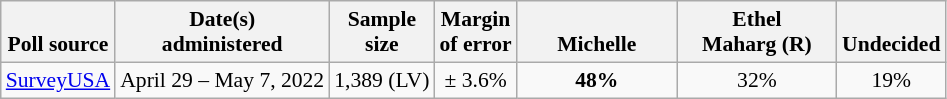<table class="wikitable" style="font-size:90%;text-align:center;">
<tr valign=bottom>
<th>Poll source</th>
<th>Date(s)<br>administered</th>
<th>Sample<br>size</th>
<th>Margin<br>of error</th>
<th style="width:100px;">Michelle<br></th>
<th style="width:100px;">Ethel<br>Maharg (R)</th>
<th>Undecided</th>
</tr>
<tr>
<td style="text-align:left;"><a href='#'>SurveyUSA</a></td>
<td>April 29 – May 7, 2022</td>
<td>1,389 (LV)</td>
<td>± 3.6%</td>
<td><strong>48%</strong></td>
<td>32%</td>
<td>19%</td>
</tr>
</table>
